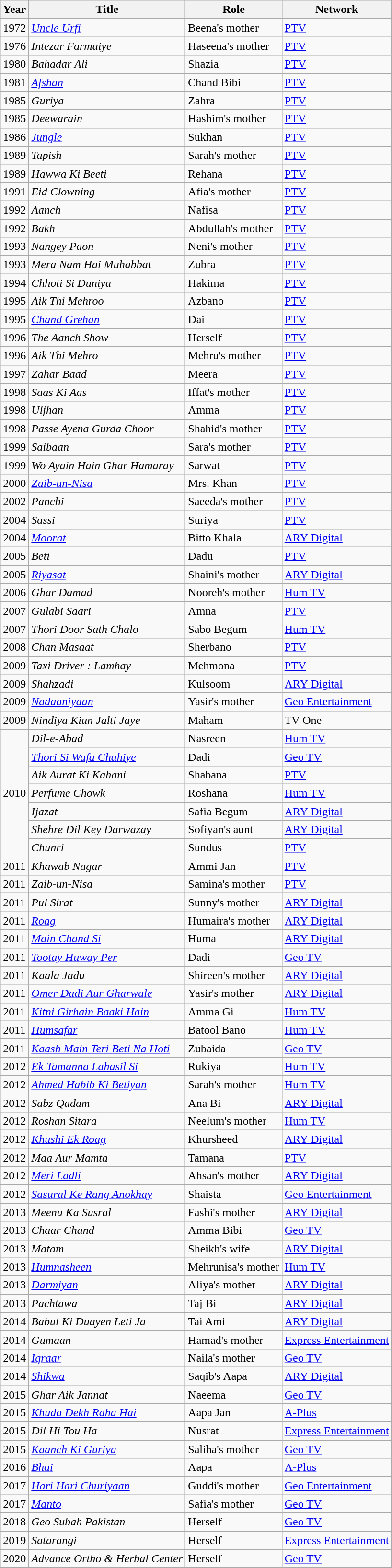<table class="wikitable sortable plainrowheaders">
<tr style="text-align:center;">
<th scope="col">Year</th>
<th scope="col">Title</th>
<th scope="col">Role</th>
<th scope="col">Network</th>
</tr>
<tr>
<td>1972</td>
<td><em><a href='#'>Uncle Urfi</a></em></td>
<td>Beena's mother</td>
<td><a href='#'>PTV</a></td>
</tr>
<tr>
<td>1976</td>
<td><em>Intezar Farmaiye</em></td>
<td>Haseena's mother</td>
<td><a href='#'>PTV</a></td>
</tr>
<tr>
<td>1980</td>
<td><em>Bahadar Ali</em></td>
<td>Shazia</td>
<td><a href='#'>PTV</a></td>
</tr>
<tr>
<td>1981</td>
<td><em><a href='#'>Afshan</a></em></td>
<td>Chand Bibi</td>
<td><a href='#'>PTV</a></td>
</tr>
<tr>
<td>1985</td>
<td><em>Guriya</em></td>
<td>Zahra</td>
<td><a href='#'>PTV</a></td>
</tr>
<tr>
<td>1985</td>
<td><em>Deewarain</em></td>
<td>Hashim's mother</td>
<td><a href='#'>PTV</a></td>
</tr>
<tr>
<td>1986</td>
<td><em><a href='#'>Jungle</a></em></td>
<td>Sukhan</td>
<td><a href='#'>PTV</a></td>
</tr>
<tr>
<td>1989</td>
<td><em>Tapish</em></td>
<td>Sarah's mother</td>
<td><a href='#'>PTV</a></td>
</tr>
<tr>
<td>1989</td>
<td><em>Hawwa Ki Beeti</em></td>
<td>Rehana</td>
<td><a href='#'>PTV</a></td>
</tr>
<tr>
<td>1991</td>
<td><em>Eid Clowning</em></td>
<td>Afia's mother</td>
<td><a href='#'>PTV</a></td>
</tr>
<tr>
<td>1992</td>
<td><em>Aanch</em></td>
<td>Nafisa</td>
<td><a href='#'>PTV</a></td>
</tr>
<tr>
<td>1992</td>
<td><em>Bakh</em></td>
<td>Abdullah's mother</td>
<td><a href='#'>PTV</a></td>
</tr>
<tr>
<td>1993</td>
<td><em>Nangey Paon</em></td>
<td>Neni's mother</td>
<td><a href='#'>PTV</a></td>
</tr>
<tr>
<td>1993</td>
<td><em>Mera Nam Hai Muhabbat</em></td>
<td>Zubra</td>
<td><a href='#'>PTV</a></td>
</tr>
<tr>
<td>1994</td>
<td><em>Chhoti Si Duniya</em></td>
<td>Hakima</td>
<td><a href='#'>PTV</a></td>
</tr>
<tr>
<td>1995</td>
<td><em>Aik Thi Mehroo</em></td>
<td>Azbano</td>
<td><a href='#'>PTV</a></td>
</tr>
<tr>
<td>1995</td>
<td><em><a href='#'>Chand Grehan</a></em></td>
<td>Dai</td>
<td><a href='#'>PTV</a></td>
</tr>
<tr>
<td>1996</td>
<td><em>The Aanch Show</em></td>
<td>Herself</td>
<td><a href='#'>PTV</a></td>
</tr>
<tr>
<td>1996</td>
<td><em>Aik Thi Mehro</em></td>
<td>Mehru's mother</td>
<td><a href='#'>PTV</a></td>
</tr>
<tr>
<td>1997</td>
<td><em>Zahar Baad</em></td>
<td>Meera</td>
<td><a href='#'>PTV</a></td>
</tr>
<tr>
<td>1998</td>
<td><em>Saas Ki Aas</em></td>
<td>Iffat's mother</td>
<td><a href='#'>PTV</a></td>
</tr>
<tr>
<td>1998</td>
<td><em>Uljhan</em></td>
<td>Amma</td>
<td><a href='#'>PTV</a></td>
</tr>
<tr>
<td>1998</td>
<td><em>Passe Ayena Gurda Choor</em></td>
<td>Shahid's mother</td>
<td><a href='#'>PTV</a></td>
</tr>
<tr>
<td>1999</td>
<td><em>Saibaan</em></td>
<td>Sara's mother</td>
<td><a href='#'>PTV</a></td>
</tr>
<tr>
<td>1999</td>
<td><em>Wo Ayain Hain Ghar Hamaray</em></td>
<td>Sarwat</td>
<td><a href='#'>PTV</a></td>
</tr>
<tr>
<td>2000</td>
<td><em><a href='#'>Zaib-un-Nisa</a></em></td>
<td>Mrs. Khan</td>
<td><a href='#'>PTV</a></td>
</tr>
<tr>
<td>2002</td>
<td><em>Panchi</em></td>
<td>Saeeda's mother</td>
<td><a href='#'>PTV</a></td>
</tr>
<tr>
<td>2004</td>
<td><em>Sassi</em></td>
<td>Suriya</td>
<td><a href='#'>PTV</a></td>
</tr>
<tr>
<td>2004</td>
<td><em><a href='#'>Moorat</a></em></td>
<td>Bitto Khala</td>
<td><a href='#'>ARY Digital</a></td>
</tr>
<tr>
<td>2005</td>
<td><em>Beti</em></td>
<td>Dadu</td>
<td><a href='#'>PTV</a></td>
</tr>
<tr>
<td>2005</td>
<td><em><a href='#'>Riyasat</a></em></td>
<td>Shaini's mother</td>
<td><a href='#'>ARY Digital</a></td>
</tr>
<tr>
<td>2006</td>
<td><em>Ghar Damad</em></td>
<td>Nooreh's mother</td>
<td><a href='#'>Hum TV</a></td>
</tr>
<tr>
<td>2007</td>
<td><em>Gulabi Saari</em></td>
<td>Amna</td>
<td><a href='#'>PTV</a></td>
</tr>
<tr>
<td>2007</td>
<td><em>Thori Door Sath Chalo</em></td>
<td>Sabo Begum</td>
<td><a href='#'>Hum TV</a></td>
</tr>
<tr>
<td>2008</td>
<td><em>Chan Masaat</em></td>
<td>Sherbano</td>
<td><a href='#'>PTV</a></td>
</tr>
<tr>
<td>2009</td>
<td><em>Taxi Driver : Lamhay </em></td>
<td>Mehmona</td>
<td><a href='#'>PTV</a></td>
</tr>
<tr>
<td>2009</td>
<td><em>Shahzadi</em></td>
<td>Kulsoom</td>
<td><a href='#'>ARY Digital</a></td>
</tr>
<tr>
<td>2009</td>
<td><em><a href='#'>Nadaaniyaan</a></em></td>
<td>Yasir's mother</td>
<td><a href='#'>Geo Entertainment</a></td>
</tr>
<tr>
<td>2009</td>
<td><em>Nindiya Kiun Jalti Jaye</em></td>
<td>Maham</td>
<td>TV One</td>
</tr>
<tr>
<td rowspan="7">2010</td>
<td><em>Dil-e-Abad</em></td>
<td>Nasreen</td>
<td><a href='#'>Hum TV</a></td>
</tr>
<tr>
<td><em><a href='#'>Thori Si Wafa Chahiye</a></em></td>
<td>Dadi</td>
<td><a href='#'>Geo TV</a></td>
</tr>
<tr>
<td><em>Aik Aurat Ki Kahani</em></td>
<td>Shabana</td>
<td><a href='#'>PTV</a></td>
</tr>
<tr>
<td><em>Perfume Chowk</em></td>
<td>Roshana</td>
<td><a href='#'>Hum TV</a></td>
</tr>
<tr>
<td><em>Ijazat</em></td>
<td>Safia Begum</td>
<td><a href='#'>ARY Digital</a></td>
</tr>
<tr>
<td><em>Shehre Dil Key Darwazay</em></td>
<td>Sofiyan's aunt</td>
<td><a href='#'>ARY Digital</a></td>
</tr>
<tr>
<td><em>Chunri</em></td>
<td>Sundus</td>
<td><a href='#'>PTV</a></td>
</tr>
<tr>
<td>2011</td>
<td><em>Khawab Nagar</em></td>
<td>Ammi Jan</td>
<td><a href='#'>PTV</a></td>
</tr>
<tr>
<td>2011</td>
<td><em>Zaib-un-Nisa</em></td>
<td>Samina's mother</td>
<td><a href='#'>PTV</a></td>
</tr>
<tr>
<td>2011</td>
<td><em>Pul Sirat</em></td>
<td>Sunny's mother</td>
<td><a href='#'>ARY Digital</a></td>
</tr>
<tr>
<td>2011</td>
<td><em><a href='#'>Roag</a></em></td>
<td>Humaira's mother</td>
<td><a href='#'>ARY Digital</a></td>
</tr>
<tr>
<td>2011</td>
<td><em><a href='#'>Main Chand Si</a></em></td>
<td>Huma</td>
<td><a href='#'>ARY Digital</a></td>
</tr>
<tr>
<td>2011</td>
<td><em><a href='#'>Tootay Huway Per</a></em></td>
<td>Dadi</td>
<td><a href='#'>Geo TV</a></td>
</tr>
<tr>
<td>2011</td>
<td><em>Kaala Jadu</em></td>
<td>Shireen's mother</td>
<td><a href='#'>ARY Digital</a></td>
</tr>
<tr>
<td>2011</td>
<td><em><a href='#'>Omer Dadi Aur Gharwale</a></em></td>
<td>Yasir's mother</td>
<td><a href='#'>ARY Digital</a></td>
</tr>
<tr>
<td>2011</td>
<td><em><a href='#'>Kitni Girhain Baaki Hain</a></em></td>
<td>Amma Gi</td>
<td><a href='#'>Hum TV</a></td>
</tr>
<tr>
<td>2011</td>
<td><em><a href='#'>Humsafar</a></em></td>
<td>Batool Bano</td>
<td><a href='#'>Hum TV</a></td>
</tr>
<tr>
<td>2011</td>
<td><em><a href='#'>Kaash Main Teri Beti Na Hoti</a></em></td>
<td>Zubaida</td>
<td><a href='#'>Geo TV</a></td>
</tr>
<tr>
<td>2012</td>
<td><em><a href='#'>Ek Tamanna Lahasil Si</a></em></td>
<td>Rukiya</td>
<td><a href='#'>Hum TV</a></td>
</tr>
<tr>
<td>2012</td>
<td><em><a href='#'>Ahmed Habib Ki Betiyan</a></em></td>
<td>Sarah's mother</td>
<td><a href='#'>Hum TV</a></td>
</tr>
<tr>
<td>2012</td>
<td><em>Sabz Qadam</em></td>
<td>Ana Bi</td>
<td><a href='#'>ARY Digital</a></td>
</tr>
<tr>
<td>2012</td>
<td><em>Roshan Sitara</em></td>
<td>Neelum's mother</td>
<td><a href='#'>Hum TV</a></td>
</tr>
<tr>
<td>2012</td>
<td><em><a href='#'>Khushi Ek Roag</a></em></td>
<td>Khursheed</td>
<td><a href='#'>ARY Digital</a></td>
</tr>
<tr>
<td>2012</td>
<td><em>Maa Aur Mamta</em></td>
<td>Tamana</td>
<td><a href='#'>PTV</a></td>
</tr>
<tr>
<td>2012</td>
<td><em><a href='#'>Meri Ladli</a></em></td>
<td>Ahsan's mother</td>
<td><a href='#'>ARY Digital</a></td>
</tr>
<tr>
<td>2012</td>
<td><em><a href='#'>Sasural Ke Rang Anokhay</a></em></td>
<td>Shaista</td>
<td><a href='#'>Geo Entertainment</a></td>
</tr>
<tr>
<td>2013</td>
<td><em>Meenu Ka Susral</em></td>
<td>Fashi's mother</td>
<td><a href='#'>ARY Digital</a></td>
</tr>
<tr>
<td>2013</td>
<td><em>Chaar Chand</em></td>
<td>Amma Bibi</td>
<td><a href='#'>Geo TV</a></td>
</tr>
<tr>
<td>2013</td>
<td><em>Matam</em></td>
<td>Sheikh's wife</td>
<td><a href='#'>ARY Digital</a></td>
</tr>
<tr>
<td>2013</td>
<td><em><a href='#'>Humnasheen</a></em></td>
<td>Mehrunisa's mother</td>
<td><a href='#'>Hum TV</a></td>
</tr>
<tr>
<td>2013</td>
<td><em><a href='#'>Darmiyan</a></em></td>
<td>Aliya's mother</td>
<td><a href='#'>ARY Digital</a></td>
</tr>
<tr>
<td>2013</td>
<td><em>Pachtawa</em></td>
<td>Taj Bi</td>
<td><a href='#'>ARY Digital</a></td>
</tr>
<tr>
<td>2014</td>
<td><em>Babul Ki Duayen Leti Ja</em></td>
<td>Tai Ami</td>
<td><a href='#'>ARY Digital</a></td>
</tr>
<tr>
<td>2014</td>
<td><em>Gumaan</em></td>
<td>Hamad's mother</td>
<td><a href='#'>Express Entertainment</a></td>
</tr>
<tr>
<td>2014</td>
<td><em><a href='#'>Iqraar</a></em></td>
<td>Naila's mother</td>
<td><a href='#'>Geo TV</a></td>
</tr>
<tr>
<td>2014</td>
<td><em><a href='#'>Shikwa</a></em></td>
<td>Saqib's Aapa</td>
<td><a href='#'>ARY Digital</a></td>
</tr>
<tr>
<td>2015</td>
<td><em>Ghar Aik Jannat</em></td>
<td>Naeema</td>
<td><a href='#'>Geo TV</a></td>
</tr>
<tr>
<td>2015</td>
<td><em><a href='#'>Khuda Dekh Raha Hai</a></em></td>
<td>Aapa Jan</td>
<td><a href='#'>A-Plus</a></td>
</tr>
<tr>
<td>2015</td>
<td><em>Dil Hi Tou Ha</em></td>
<td>Nusrat</td>
<td><a href='#'>Express Entertainment</a></td>
</tr>
<tr>
<td>2015</td>
<td><em><a href='#'>Kaanch Ki Guriya</a></em></td>
<td>Saliha's mother</td>
<td><a href='#'>Geo TV</a></td>
</tr>
<tr>
<td>2016</td>
<td><em><a href='#'>Bhai</a></em></td>
<td>Aapa</td>
<td><a href='#'>A-Plus</a></td>
</tr>
<tr>
<td>2017</td>
<td><em><a href='#'>Hari Hari Churiyaan</a></em></td>
<td>Guddi's mother</td>
<td><a href='#'>Geo Entertainment</a></td>
</tr>
<tr>
<td>2017</td>
<td><em><a href='#'>Manto</a></em></td>
<td>Safia's mother</td>
<td><a href='#'>Geo TV</a></td>
</tr>
<tr>
<td>2018</td>
<td><em>Geo Subah Pakistan</em></td>
<td>Herself</td>
<td><a href='#'>Geo TV</a></td>
</tr>
<tr>
<td>2019</td>
<td><em>Satarangi</em></td>
<td>Herself</td>
<td><a href='#'>Express Entertainment</a></td>
</tr>
<tr>
<td>2020</td>
<td><em>Advance Ortho & Herbal Center</em></td>
<td>Herself</td>
<td><a href='#'>Geo TV</a></td>
</tr>
</table>
